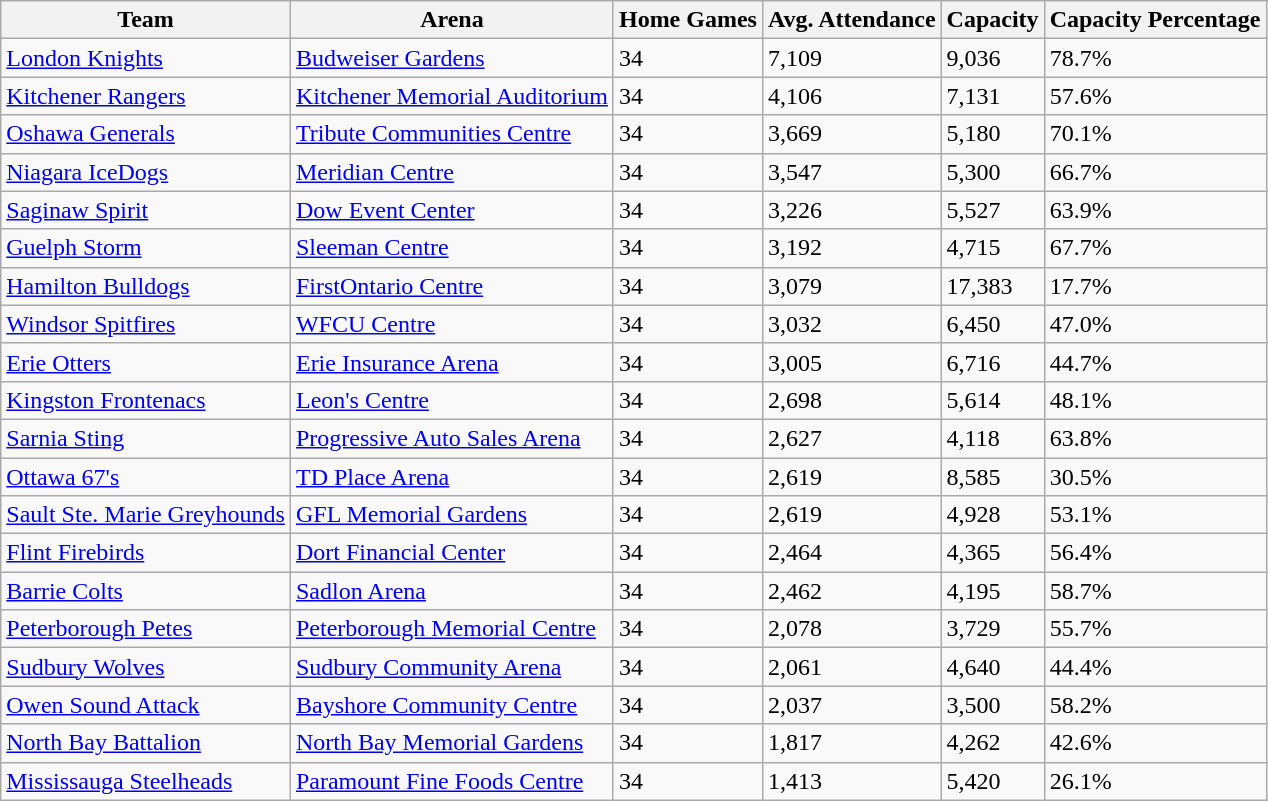<table class="wikitable sortable">
<tr>
<th>Team</th>
<th>Arena</th>
<th>Home Games</th>
<th>Avg. Attendance</th>
<th>Capacity</th>
<th data-sort-type="number">Capacity Percentage</th>
</tr>
<tr>
<td><a href='#'>London Knights</a></td>
<td><a href='#'>Budweiser Gardens</a></td>
<td>34</td>
<td>7,109</td>
<td>9,036</td>
<td>78.7%</td>
</tr>
<tr>
<td><a href='#'>Kitchener Rangers</a></td>
<td><a href='#'>Kitchener Memorial Auditorium</a></td>
<td>34</td>
<td>4,106</td>
<td>7,131</td>
<td>57.6%</td>
</tr>
<tr>
<td><a href='#'>Oshawa Generals</a></td>
<td><a href='#'>Tribute Communities Centre</a></td>
<td>34</td>
<td>3,669</td>
<td>5,180</td>
<td>70.1%</td>
</tr>
<tr>
<td><a href='#'>Niagara IceDogs</a></td>
<td><a href='#'>Meridian Centre</a></td>
<td>34</td>
<td>3,547</td>
<td>5,300</td>
<td>66.7%</td>
</tr>
<tr>
<td><a href='#'>Saginaw Spirit</a></td>
<td><a href='#'>Dow Event Center</a></td>
<td>34</td>
<td>3,226</td>
<td>5,527</td>
<td>63.9%</td>
</tr>
<tr>
<td><a href='#'>Guelph Storm</a></td>
<td><a href='#'>Sleeman Centre</a></td>
<td>34</td>
<td>3,192</td>
<td>4,715</td>
<td>67.7%</td>
</tr>
<tr>
<td><a href='#'>Hamilton Bulldogs</a></td>
<td><a href='#'>FirstOntario Centre</a></td>
<td>34</td>
<td>3,079</td>
<td>17,383</td>
<td>17.7%</td>
</tr>
<tr>
<td><a href='#'>Windsor Spitfires</a></td>
<td><a href='#'>WFCU Centre</a></td>
<td>34</td>
<td>3,032</td>
<td>6,450</td>
<td>47.0%</td>
</tr>
<tr>
<td><a href='#'>Erie Otters</a></td>
<td><a href='#'>Erie Insurance Arena</a></td>
<td>34</td>
<td>3,005</td>
<td>6,716</td>
<td>44.7%</td>
</tr>
<tr>
<td><a href='#'>Kingston Frontenacs</a></td>
<td><a href='#'>Leon's Centre</a></td>
<td>34</td>
<td>2,698</td>
<td>5,614</td>
<td>48.1%</td>
</tr>
<tr>
<td><a href='#'>Sarnia Sting</a></td>
<td><a href='#'>Progressive Auto Sales Arena</a></td>
<td>34</td>
<td>2,627</td>
<td>4,118</td>
<td>63.8%</td>
</tr>
<tr>
<td><a href='#'>Ottawa 67's</a></td>
<td><a href='#'>TD Place Arena</a></td>
<td>34</td>
<td>2,619</td>
<td>8,585</td>
<td>30.5%</td>
</tr>
<tr>
<td><a href='#'>Sault Ste. Marie Greyhounds</a></td>
<td><a href='#'>GFL Memorial Gardens</a></td>
<td>34</td>
<td>2,619</td>
<td>4,928</td>
<td>53.1%</td>
</tr>
<tr>
<td><a href='#'>Flint Firebirds</a></td>
<td><a href='#'>Dort Financial Center</a></td>
<td>34</td>
<td>2,464</td>
<td>4,365</td>
<td>56.4%</td>
</tr>
<tr>
<td><a href='#'>Barrie Colts</a></td>
<td><a href='#'>Sadlon Arena</a></td>
<td>34</td>
<td>2,462</td>
<td>4,195</td>
<td>58.7%</td>
</tr>
<tr>
<td><a href='#'>Peterborough Petes</a></td>
<td><a href='#'>Peterborough Memorial Centre</a></td>
<td>34</td>
<td>2,078</td>
<td>3,729</td>
<td>55.7%</td>
</tr>
<tr>
<td><a href='#'>Sudbury Wolves</a></td>
<td><a href='#'>Sudbury Community Arena</a></td>
<td>34</td>
<td>2,061</td>
<td>4,640</td>
<td>44.4%</td>
</tr>
<tr>
<td><a href='#'>Owen Sound Attack</a></td>
<td><a href='#'>Bayshore Community Centre</a></td>
<td>34</td>
<td>2,037</td>
<td>3,500</td>
<td>58.2%</td>
</tr>
<tr>
<td><a href='#'>North Bay Battalion</a></td>
<td><a href='#'>North Bay Memorial Gardens</a></td>
<td>34</td>
<td>1,817</td>
<td>4,262</td>
<td>42.6%</td>
</tr>
<tr>
<td><a href='#'>Mississauga Steelheads</a></td>
<td><a href='#'>Paramount Fine Foods Centre</a></td>
<td>34</td>
<td>1,413</td>
<td>5,420</td>
<td>26.1%</td>
</tr>
</table>
